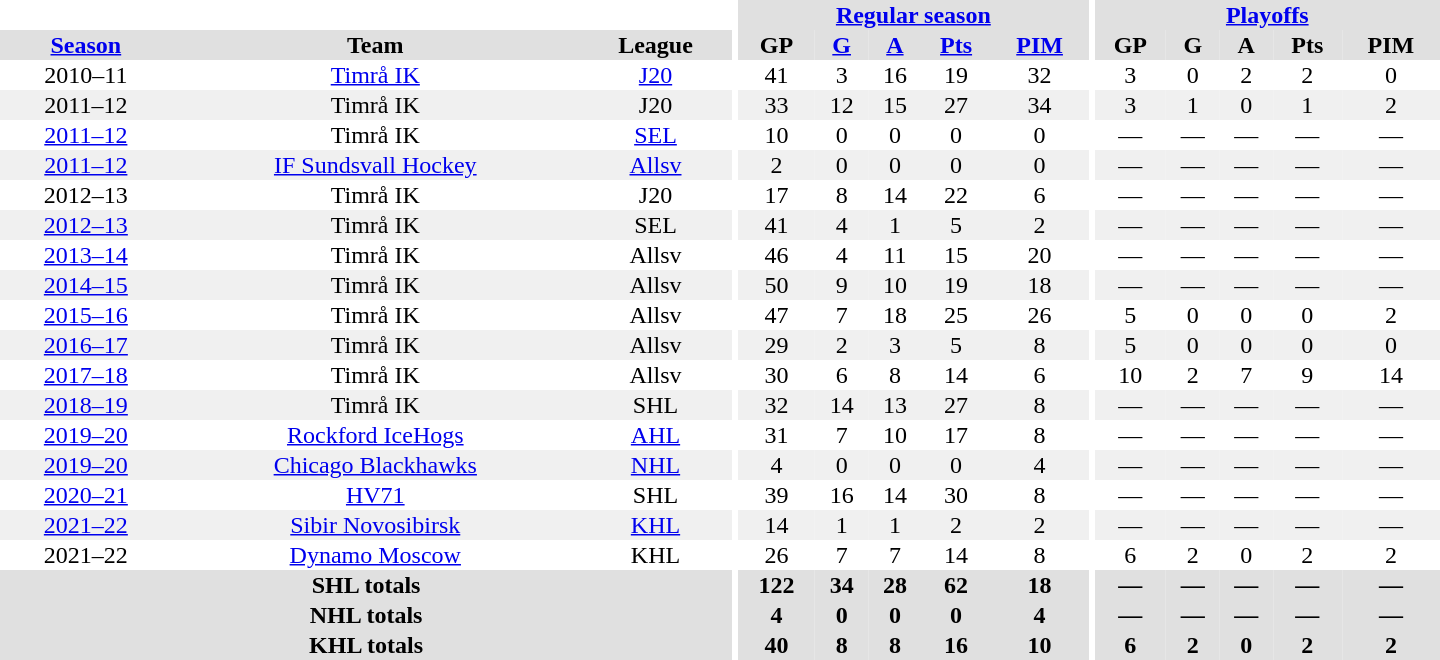<table border="0" cellpadding="1" cellspacing="0" style="text-align:center; width:60em">
<tr bgcolor="#e0e0e0">
<th colspan="3" bgcolor="#ffffff"></th>
<th rowspan="99" bgcolor="#ffffff"></th>
<th colspan="5"><a href='#'>Regular season</a></th>
<th rowspan="99" bgcolor="#ffffff"></th>
<th colspan="5"><a href='#'>Playoffs</a></th>
</tr>
<tr bgcolor="#e0e0e0">
<th><a href='#'>Season</a></th>
<th>Team</th>
<th>League</th>
<th>GP</th>
<th><a href='#'>G</a></th>
<th><a href='#'>A</a></th>
<th><a href='#'>Pts</a></th>
<th><a href='#'>PIM</a></th>
<th>GP</th>
<th>G</th>
<th>A</th>
<th>Pts</th>
<th>PIM</th>
</tr>
<tr>
<td>2010–11</td>
<td><a href='#'>Timrå IK</a></td>
<td><a href='#'>J20</a></td>
<td>41</td>
<td>3</td>
<td>16</td>
<td>19</td>
<td>32</td>
<td>3</td>
<td>0</td>
<td>2</td>
<td>2</td>
<td>0</td>
</tr>
<tr bgcolor="#f0f0f0">
<td>2011–12</td>
<td>Timrå IK</td>
<td>J20</td>
<td>33</td>
<td>12</td>
<td>15</td>
<td>27</td>
<td>34</td>
<td>3</td>
<td>1</td>
<td>0</td>
<td>1</td>
<td>2</td>
</tr>
<tr>
<td><a href='#'>2011–12</a></td>
<td>Timrå IK</td>
<td><a href='#'>SEL</a></td>
<td>10</td>
<td>0</td>
<td>0</td>
<td>0</td>
<td>0</td>
<td>—</td>
<td>—</td>
<td>—</td>
<td>—</td>
<td>—</td>
</tr>
<tr bgcolor="#f0f0f0">
<td><a href='#'>2011–12</a></td>
<td><a href='#'>IF Sundsvall Hockey</a></td>
<td><a href='#'>Allsv</a></td>
<td>2</td>
<td>0</td>
<td>0</td>
<td>0</td>
<td>0</td>
<td>—</td>
<td>—</td>
<td>—</td>
<td>—</td>
<td>—</td>
</tr>
<tr>
<td>2012–13</td>
<td>Timrå IK</td>
<td>J20</td>
<td>17</td>
<td>8</td>
<td>14</td>
<td>22</td>
<td>6</td>
<td>—</td>
<td>—</td>
<td>—</td>
<td>—</td>
<td>—</td>
</tr>
<tr bgcolor="#f0f0f0">
<td><a href='#'>2012–13</a></td>
<td>Timrå IK</td>
<td>SEL</td>
<td>41</td>
<td>4</td>
<td>1</td>
<td>5</td>
<td>2</td>
<td>—</td>
<td>—</td>
<td>—</td>
<td>—</td>
<td>—</td>
</tr>
<tr>
<td><a href='#'>2013–14</a></td>
<td>Timrå IK</td>
<td>Allsv</td>
<td>46</td>
<td>4</td>
<td>11</td>
<td>15</td>
<td>20</td>
<td>—</td>
<td>—</td>
<td>—</td>
<td>—</td>
<td>—</td>
</tr>
<tr bgcolor="#f0f0f0">
<td><a href='#'>2014–15</a></td>
<td>Timrå IK</td>
<td>Allsv</td>
<td>50</td>
<td>9</td>
<td>10</td>
<td>19</td>
<td>18</td>
<td>—</td>
<td>—</td>
<td>—</td>
<td>—</td>
<td>—</td>
</tr>
<tr>
<td><a href='#'>2015–16</a></td>
<td>Timrå IK</td>
<td>Allsv</td>
<td>47</td>
<td>7</td>
<td>18</td>
<td>25</td>
<td>26</td>
<td>5</td>
<td>0</td>
<td>0</td>
<td>0</td>
<td>2</td>
</tr>
<tr bgcolor="#f0f0f0">
<td><a href='#'>2016–17</a></td>
<td>Timrå IK</td>
<td>Allsv</td>
<td>29</td>
<td>2</td>
<td>3</td>
<td>5</td>
<td>8</td>
<td>5</td>
<td>0</td>
<td>0</td>
<td>0</td>
<td>0</td>
</tr>
<tr>
<td><a href='#'>2017–18</a></td>
<td>Timrå IK</td>
<td>Allsv</td>
<td>30</td>
<td>6</td>
<td>8</td>
<td>14</td>
<td>6</td>
<td>10</td>
<td>2</td>
<td>7</td>
<td>9</td>
<td>14</td>
</tr>
<tr bgcolor="#f0f0f0">
<td><a href='#'>2018–19</a></td>
<td>Timrå IK</td>
<td>SHL</td>
<td>32</td>
<td>14</td>
<td>13</td>
<td>27</td>
<td>8</td>
<td>—</td>
<td>—</td>
<td>—</td>
<td>—</td>
<td>—</td>
</tr>
<tr>
<td><a href='#'>2019–20</a></td>
<td><a href='#'>Rockford IceHogs</a></td>
<td><a href='#'>AHL</a></td>
<td>31</td>
<td>7</td>
<td>10</td>
<td>17</td>
<td>8</td>
<td>—</td>
<td>—</td>
<td>—</td>
<td>—</td>
<td>—</td>
</tr>
<tr bgcolor="#f0f0f0">
<td><a href='#'>2019–20</a></td>
<td><a href='#'>Chicago Blackhawks</a></td>
<td><a href='#'>NHL</a></td>
<td>4</td>
<td>0</td>
<td>0</td>
<td>0</td>
<td>4</td>
<td>—</td>
<td>—</td>
<td>—</td>
<td>—</td>
<td>—</td>
</tr>
<tr>
<td><a href='#'>2020–21</a></td>
<td><a href='#'>HV71</a></td>
<td>SHL</td>
<td>39</td>
<td>16</td>
<td>14</td>
<td>30</td>
<td>8</td>
<td>—</td>
<td>—</td>
<td>—</td>
<td>—</td>
<td>—</td>
</tr>
<tr bgcolor="#f0f0f0">
<td><a href='#'>2021–22</a></td>
<td><a href='#'>Sibir Novosibirsk</a></td>
<td><a href='#'>KHL</a></td>
<td>14</td>
<td>1</td>
<td>1</td>
<td>2</td>
<td>2</td>
<td>—</td>
<td>—</td>
<td>—</td>
<td>—</td>
<td>—</td>
</tr>
<tr>
<td>2021–22</td>
<td><a href='#'>Dynamo Moscow</a></td>
<td>KHL</td>
<td>26</td>
<td>7</td>
<td>7</td>
<td>14</td>
<td>8</td>
<td>6</td>
<td>2</td>
<td>0</td>
<td>2</td>
<td>2</td>
</tr>
<tr bgcolor="#e0e0e0">
<th colspan="3">SHL totals</th>
<th>122</th>
<th>34</th>
<th>28</th>
<th>62</th>
<th>18</th>
<th>—</th>
<th>—</th>
<th>—</th>
<th>—</th>
<th>—</th>
</tr>
<tr bgcolor="#e0e0e0">
<th colspan="3">NHL totals</th>
<th>4</th>
<th>0</th>
<th>0</th>
<th>0</th>
<th>4</th>
<th>—</th>
<th>—</th>
<th>—</th>
<th>—</th>
<th>—</th>
</tr>
<tr bgcolor="#e0e0e0">
<th colspan="3">KHL totals</th>
<th>40</th>
<th>8</th>
<th>8</th>
<th>16</th>
<th>10</th>
<th>6</th>
<th>2</th>
<th>0</th>
<th>2</th>
<th>2</th>
</tr>
</table>
